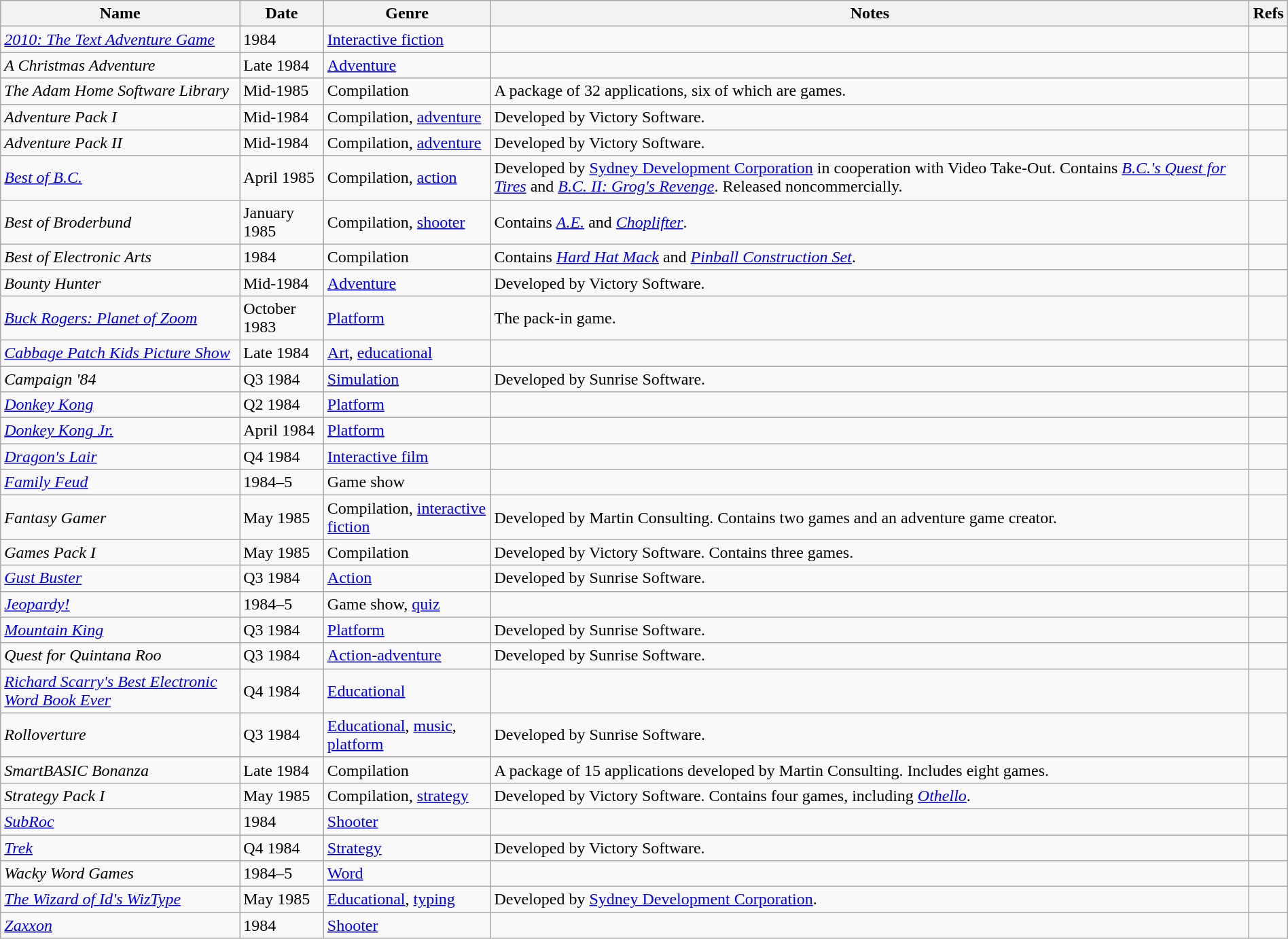<table class="wikitable sortable" style="width: 100%;">
<tr>
<th scope="col">Name</th>
<th scope="col" style="width: 75px" data-sort-type=isoDate>Date</th>
<th scope="col">Genre</th>
<th scope="col">Notes</th>
<th scope="col" style="width: 20px">Refs</th>
</tr>
<tr>
<td><em><a href='#'>2010: The Text Adventure Game</a></em></td>
<td>1984</td>
<td><a href='#'>Interactive fiction</a></td>
<td></td>
<td></td>
</tr>
<tr>
<td><em>A Christmas Adventure</em></td>
<td data-sort-value="1984-09">Late 1984</td>
<td><a href='#'>Adventure</a></td>
<td></td>
<td></td>
</tr>
<tr>
<td data-sort-value="Adam Home Software Library, The"><em>The Adam Home Software Library</em></td>
<td data-sort-value="1985-05">Mid-1985</td>
<td>Compilation</td>
<td>A package of 32 applications, six of which are games.</td>
<td></td>
</tr>
<tr>
<td data-sort-value="Adventure Pack 1"><em>Adventure Pack I</em></td>
<td data-sort-value="1984-05">Mid-1984</td>
<td>Compilation, <a href='#'>adventure</a></td>
<td>Developed by Victory Software.</td>
<td></td>
</tr>
<tr>
<td data-sort-value="Adventure Pack 2"><em>Adventure Pack II</em></td>
<td data-sort-value="1984-05">Mid-1984</td>
<td>Compilation, <a href='#'>adventure</a></td>
<td>Developed by Victory Software.</td>
<td></td>
</tr>
<tr>
<td><em><a href='#'>Best of B.C.</a></em></td>
<td data-sort-value="1985-04">April 1985</td>
<td>Compilation, <a href='#'>action</a></td>
<td>Developed by <a href='#'>Sydney Development Corporation</a> in cooperation with Video Take-Out. Contains <em><a href='#'>B.C.'s Quest for Tires</a></em> and <em><a href='#'>B.C. II: Grog's Revenge</a></em>. Released noncommercially.</td>
<td></td>
</tr>
<tr>
<td><em>Best of Broderbund</em></td>
<td data-sort-value="1985-01">January 1985</td>
<td>Compilation, <a href='#'>shooter</a></td>
<td>Contains <em><a href='#'>A.E.</a></em> and <em><a href='#'>Choplifter</a></em>.</td>
<td></td>
</tr>
<tr>
<td><em>Best of Electronic Arts</em></td>
<td>1984</td>
<td>Compilation</td>
<td>Contains <em><a href='#'>Hard Hat Mack</a></em> and <em><a href='#'>Pinball Construction Set</a></em>.</td>
<td></td>
</tr>
<tr>
<td><em>Bounty Hunter</em></td>
<td data-sort-value="1984-05">Mid-1984</td>
<td><a href='#'>Adventure</a></td>
<td>Developed by Victory Software.</td>
<td></td>
</tr>
<tr>
<td><em><a href='#'>Buck Rogers: Planet of Zoom</a></em></td>
<td data-sort-value="1983-10">October 1983</td>
<td><a href='#'>Platform</a></td>
<td>The pack-in game.</td>
<td></td>
</tr>
<tr>
<td><em><a href='#'>Cabbage Patch Kids Picture Show</a></em></td>
<td data-sort-value="1984-09">Late 1984</td>
<td><a href='#'>Art</a>, <a href='#'>educational</a></td>
<td></td>
<td></td>
</tr>
<tr>
<td><em>Campaign '84</em></td>
<td data-sort-value="1984-07">Q3 1984</td>
<td><a href='#'>Simulation</a></td>
<td>Developed by Sunrise Software.</td>
<td></td>
</tr>
<tr>
<td><em><a href='#'>Donkey Kong</a></em></td>
<td data-sort-value="1984-04">Q2 1984</td>
<td><a href='#'>Platform</a></td>
<td></td>
<td></td>
</tr>
<tr>
<td><em><a href='#'>Donkey Kong Jr.</a></em></td>
<td data-sort-value="1984-04">April 1984</td>
<td><a href='#'>Platform</a></td>
<td></td>
<td></td>
</tr>
<tr>
<td><em><a href='#'>Dragon's Lair</a></em></td>
<td data-sort-value="1984-10">Q4 1984</td>
<td><a href='#'>Interactive film</a></td>
<td></td>
<td></td>
</tr>
<tr>
<td><em><a href='#'>Family Feud</a></em></td>
<td>1984–5</td>
<td>Game show</td>
<td></td>
<td></td>
</tr>
<tr>
<td><em>Fantasy Gamer</em></td>
<td data-sort-value="1985-05">May 1985</td>
<td>Compilation, <a href='#'>interactive fiction</a></td>
<td>Developed by Martin Consulting. Contains two games and an adventure game creator.</td>
<td></td>
</tr>
<tr>
<td data-sort-value="Games Pack 1"><em>Games Pack I</em></td>
<td data-sort-value="1985-05">May 1985</td>
<td>Compilation</td>
<td>Developed by Victory Software. Contains three games.</td>
<td></td>
</tr>
<tr>
<td><em><a href='#'>Gust Buster</a></em></td>
<td data-sort-value="1984-07">Q3 1984</td>
<td><a href='#'>Action</a></td>
<td>Developed by Sunrise Software.</td>
<td></td>
</tr>
<tr>
<td><em><a href='#'>Jeopardy!</a></em></td>
<td>1984–5</td>
<td>Game show, <a href='#'>quiz</a></td>
<td></td>
<td></td>
</tr>
<tr>
<td><em><a href='#'>Mountain King</a></em></td>
<td data-sort-value=1984-07">Q3 1984</td>
<td><a href='#'>Platform</a></td>
<td>Developed by Sunrise Software.</td>
<td></td>
</tr>
<tr>
<td><em>Quest for Quintana Roo</em></td>
<td data-sort-value="1984-07">Q3 1984</td>
<td><a href='#'>Action-adventure</a></td>
<td>Developed by Sunrise Software.</td>
<td></td>
</tr>
<tr>
<td><em><a href='#'>Richard Scarry's Best Electronic Word Book Ever</a></em></td>
<td data-sort-value="1984-10">Q4 1984</td>
<td><a href='#'>Educational</a></td>
<td></td>
<td></td>
</tr>
<tr>
<td><em>Rolloverture</em></td>
<td data-sort-value="1984-07">Q3 1984</td>
<td><a href='#'>Educational</a>, <a href='#'>music</a>, <a href='#'>platform</a></td>
<td>Developed by Sunrise Software.</td>
<td></td>
</tr>
<tr>
<td><em>SmartBASIC Bonanza</em></td>
<td data-sort-value="1984-09">Late 1984</td>
<td>Compilation</td>
<td>A package of 15 applications developed by Martin Consulting. Includes eight games.</td>
<td></td>
</tr>
<tr>
<td data-sort-value="Strategy Pack 1"><em>Strategy Pack I</em></td>
<td data-sort-value="1985-05">May 1985</td>
<td>Compilation, <a href='#'>strategy</a></td>
<td>Developed by Victory Software. Contains four games, including <em><a href='#'>Othello</a></em>.</td>
<td></td>
</tr>
<tr>
<td><em><a href='#'>SubRoc</a></em></td>
<td>1984</td>
<td><a href='#'>Shooter</a></td>
<td></td>
<td></td>
</tr>
<tr>
<td><em><a href='#'>Trek</a></em></td>
<td data-sort-value="1984-10">Q4 1984</td>
<td><a href='#'>Strategy</a></td>
<td>Developed by Victory Software.</td>
<td></td>
</tr>
<tr>
<td><em>Wacky Word Games</em></td>
<td>1984–5</td>
<td><a href='#'>Word</a></td>
<td></td>
<td></td>
</tr>
<tr>
<td data-sort-value="Wizard of Id's WizType, The"><em><a href='#'>The Wizard of Id's WizType</a></em></td>
<td data-sort-value="1985-05">May 1985</td>
<td><a href='#'>Educational</a>, <a href='#'>typing</a></td>
<td>Developed by <a href='#'>Sydney Development Corporation</a>.</td>
<td></td>
</tr>
<tr>
<td><em><a href='#'>Zaxxon</a></em></td>
<td>1984</td>
<td><a href='#'>Shooter</a></td>
<td></td>
<td></td>
</tr>
</table>
